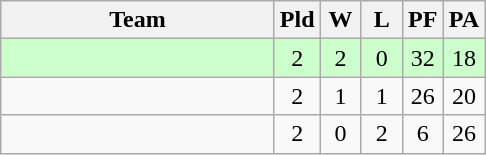<table class="wikitable" style="text-align:center;">
<tr>
<th width=175>Team</th>
<th width=20 abbr="Played">Pld</th>
<th width=20 abbr="Won">W</th>
<th width=20 abbr="Lost">L</th>
<th width=20 abbr="Goals for">PF</th>
<th width=20 abbr="Goals against">PA<br></th>
</tr>
<tr bgcolor=#ccffcc>
<td style="text-align:left;"></td>
<td>2</td>
<td>2</td>
<td>0</td>
<td>32</td>
<td>18</td>
</tr>
<tr>
<td style="text-align:left;"></td>
<td>2</td>
<td>1</td>
<td>1</td>
<td>26</td>
<td>20</td>
</tr>
<tr>
<td style="text-align:left;"></td>
<td>2</td>
<td>0</td>
<td>2</td>
<td>6</td>
<td>26</td>
</tr>
</table>
